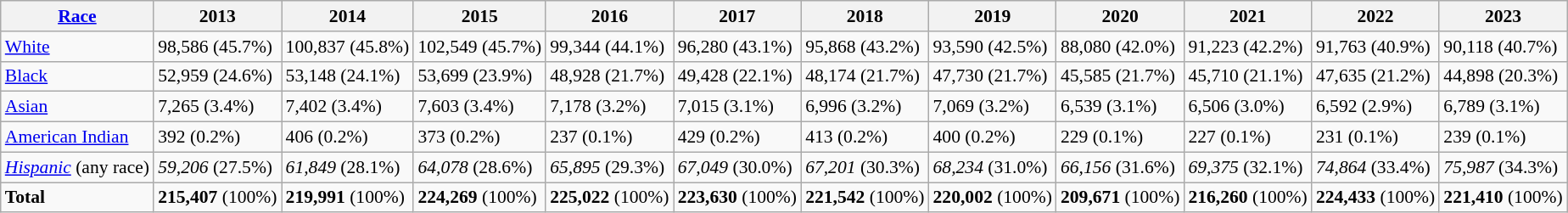<table class="wikitable sortable" style="font-size:90%">
<tr>
<th><a href='#'>Race</a></th>
<th>2013</th>
<th>2014</th>
<th>2015</th>
<th>2016</th>
<th>2017</th>
<th>2018</th>
<th>2019</th>
<th>2020</th>
<th>2021</th>
<th>2022</th>
<th>2023</th>
</tr>
<tr>
<td><a href='#'>White</a></td>
<td>98,586 (45.7%)</td>
<td>100,837 (45.8%)</td>
<td>102,549 (45.7%)</td>
<td>99,344 (44.1%)</td>
<td>96,280 (43.1%)</td>
<td>95,868 (43.2%)</td>
<td>93,590 (42.5%)</td>
<td>88,080 (42.0%)</td>
<td>91,223 (42.2%)</td>
<td>91,763 (40.9%)</td>
<td>90,118 (40.7%)</td>
</tr>
<tr>
<td><a href='#'>Black</a></td>
<td>52,959 (24.6%)</td>
<td>53,148 (24.1%)</td>
<td>53,699 (23.9%)</td>
<td>48,928 (21.7%)</td>
<td>49,428 (22.1%)</td>
<td>48,174 (21.7%)</td>
<td>47,730 (21.7%)</td>
<td>45,585 (21.7%)</td>
<td>45,710 (21.1%)</td>
<td>47,635 (21.2%)</td>
<td>44,898 (20.3%)</td>
</tr>
<tr>
<td><a href='#'>Asian</a></td>
<td>7,265 (3.4%)</td>
<td>7,402 (3.4%)</td>
<td>7,603 (3.4%)</td>
<td>7,178 (3.2%)</td>
<td>7,015 (3.1%)</td>
<td>6,996 (3.2%)</td>
<td>7,069 (3.2%)</td>
<td>6,539	(3.1%)</td>
<td>6,506 (3.0%)</td>
<td>6,592 (2.9%)</td>
<td>6,789 (3.1%)</td>
</tr>
<tr>
<td><a href='#'>American Indian</a></td>
<td>392 (0.2%)</td>
<td>406 (0.2%)</td>
<td>373 (0.2%)</td>
<td>237 (0.1%)</td>
<td>429 (0.2%)</td>
<td>413 (0.2%)</td>
<td>400 (0.2%)</td>
<td>229 (0.1%)</td>
<td>227 (0.1%)</td>
<td>231 (0.1%)</td>
<td>239 (0.1%)</td>
</tr>
<tr>
<td><em><a href='#'>Hispanic</a></em> (any race)</td>
<td><em>59,206</em> (27.5%)</td>
<td><em>61,849</em> (28.1%)</td>
<td><em>64,078</em> (28.6%)</td>
<td><em>65,895</em> (29.3%)</td>
<td><em>67,049</em> (30.0%)</td>
<td><em>67,201</em> (30.3%)</td>
<td><em>68,234</em> (31.0%)</td>
<td><em>66,156</em> (31.6%)</td>
<td><em>69,375</em> (32.1%)</td>
<td><em>74,864</em> (33.4%)</td>
<td><em>75,987</em> (34.3%)</td>
</tr>
<tr>
<td><strong>Total</strong></td>
<td><strong>215,407</strong> (100%)</td>
<td><strong>219,991</strong> (100%)</td>
<td><strong>224,269</strong> (100%)</td>
<td><strong>225,022</strong> (100%)</td>
<td><strong>223,630</strong> (100%)</td>
<td><strong>221,542</strong> (100%)</td>
<td><strong>220,002</strong> (100%)</td>
<td><strong>209,671</strong> (100%)</td>
<td><strong>216,260</strong> (100%)</td>
<td><strong>224,433</strong> (100%)</td>
<td><strong>221,410</strong> (100%)</td>
</tr>
</table>
